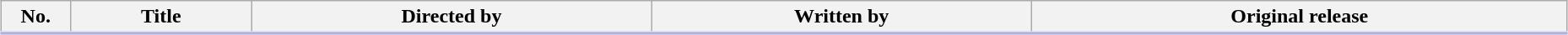<table class="wikitable" style="width:98%; margin:auto; background:#FFF;">
<tr style="border-bottom: 3px solid #CCF;">
<th style="width:3em;">No.</th>
<th>Title</th>
<th>Directed by</th>
<th>Written by</th>
<th>Original release</th>
</tr>
<tr>
</tr>
</table>
